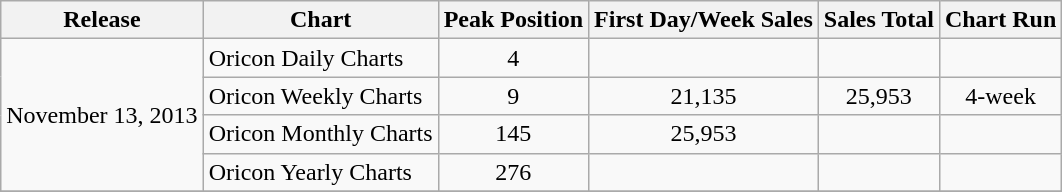<table class="wikitable">
<tr>
<th>Release</th>
<th>Chart</th>
<th>Peak Position</th>
<th>First Day/Week Sales</th>
<th>Sales Total</th>
<th>Chart Run</th>
</tr>
<tr>
<td rowspan="4">November 13, 2013</td>
<td>Oricon Daily Charts</td>
<td align="center">4</td>
<td align="center"></td>
<td></td>
<td></td>
</tr>
<tr>
<td>Oricon Weekly Charts</td>
<td align="center">9</td>
<td align="center">21,135</td>
<td align="center">25,953</td>
<td align="center">4-week</td>
</tr>
<tr>
<td>Oricon Monthly Charts</td>
<td align="center">145</td>
<td align="center">25,953</td>
<td></td>
<td></td>
</tr>
<tr>
<td>Oricon Yearly Charts</td>
<td align="center">276</td>
<td></td>
<td></td>
<td></td>
</tr>
<tr>
</tr>
</table>
